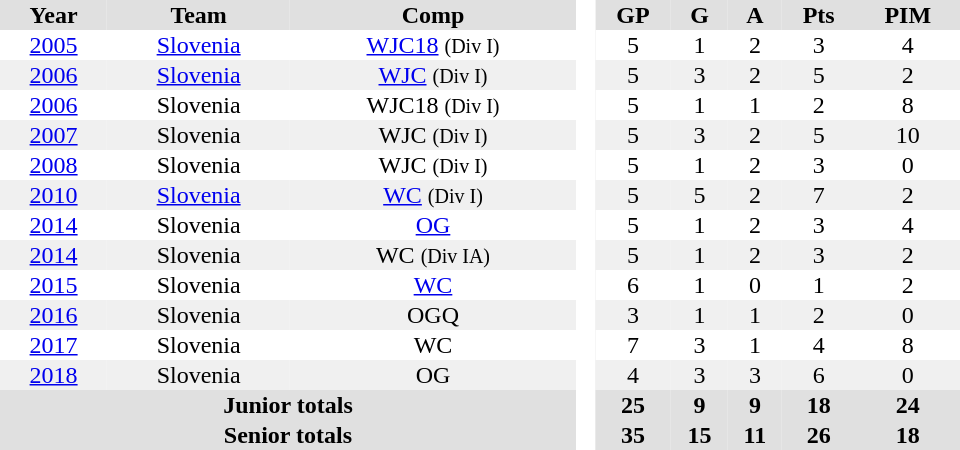<table border="0" cellpadding="1" cellspacing="0" style="text-align:center; width:40em">
<tr bgcolor="#e0e0e0">
<th>Year</th>
<th>Team</th>
<th>Comp</th>
<th rowspan="99" bgcolor="#ffffff"> </th>
<th>GP</th>
<th>G</th>
<th>A</th>
<th>Pts</th>
<th>PIM</th>
</tr>
<tr>
<td><a href='#'>2005</a></td>
<td><a href='#'>Slovenia</a></td>
<td><a href='#'>WJC18</a> <small>(Div I)</small></td>
<td>5</td>
<td>1</td>
<td>2</td>
<td>3</td>
<td>4</td>
</tr>
<tr bgcolor="#f0f0f0">
<td><a href='#'>2006</a></td>
<td><a href='#'>Slovenia</a></td>
<td><a href='#'>WJC</a> <small>(Div I)</small></td>
<td>5</td>
<td>3</td>
<td>2</td>
<td>5</td>
<td>2</td>
</tr>
<tr>
<td><a href='#'>2006</a></td>
<td>Slovenia</td>
<td>WJC18 <small>(Div I)</small></td>
<td>5</td>
<td>1</td>
<td>1</td>
<td>2</td>
<td>8</td>
</tr>
<tr bgcolor="#f0f0f0">
<td><a href='#'>2007</a></td>
<td>Slovenia</td>
<td>WJC <small>(Div I)</small></td>
<td>5</td>
<td>3</td>
<td>2</td>
<td>5</td>
<td>10</td>
</tr>
<tr>
<td><a href='#'>2008</a></td>
<td>Slovenia</td>
<td>WJC <small>(Div I)</small></td>
<td>5</td>
<td>1</td>
<td>2</td>
<td>3</td>
<td>0</td>
</tr>
<tr bgcolor="#f0f0f0">
<td><a href='#'>2010</a></td>
<td><a href='#'>Slovenia</a></td>
<td><a href='#'>WC</a> <small>(Div I)</small></td>
<td>5</td>
<td>5</td>
<td>2</td>
<td>7</td>
<td>2</td>
</tr>
<tr>
<td><a href='#'>2014</a></td>
<td>Slovenia</td>
<td><a href='#'>OG</a></td>
<td>5</td>
<td>1</td>
<td>2</td>
<td>3</td>
<td>4</td>
</tr>
<tr bgcolor="#f0f0f0">
<td><a href='#'>2014</a></td>
<td>Slovenia</td>
<td>WC <small>(Div IA)</small></td>
<td>5</td>
<td>1</td>
<td>2</td>
<td>3</td>
<td>2</td>
</tr>
<tr>
<td><a href='#'>2015</a></td>
<td>Slovenia</td>
<td><a href='#'>WC</a></td>
<td>6</td>
<td>1</td>
<td>0</td>
<td>1</td>
<td>2</td>
</tr>
<tr bgcolor="#f0f0f0">
<td><a href='#'>2016</a></td>
<td>Slovenia</td>
<td>OGQ</td>
<td>3</td>
<td>1</td>
<td>1</td>
<td>2</td>
<td>0</td>
</tr>
<tr>
<td><a href='#'>2017</a></td>
<td>Slovenia</td>
<td>WC</td>
<td>7</td>
<td>3</td>
<td>1</td>
<td>4</td>
<td>8</td>
</tr>
<tr bgcolor="#f0f0f0">
<td><a href='#'>2018</a></td>
<td>Slovenia</td>
<td>OG</td>
<td>4</td>
<td>3</td>
<td>3</td>
<td>6</td>
<td>0</td>
</tr>
<tr bgcolor="#e0e0e0">
<th colspan="3">Junior totals</th>
<th>25</th>
<th>9</th>
<th>9</th>
<th>18</th>
<th>24</th>
</tr>
<tr bgcolor="#e0e0e0">
<th colspan="3">Senior totals</th>
<th>35</th>
<th>15</th>
<th>11</th>
<th>26</th>
<th>18</th>
</tr>
</table>
